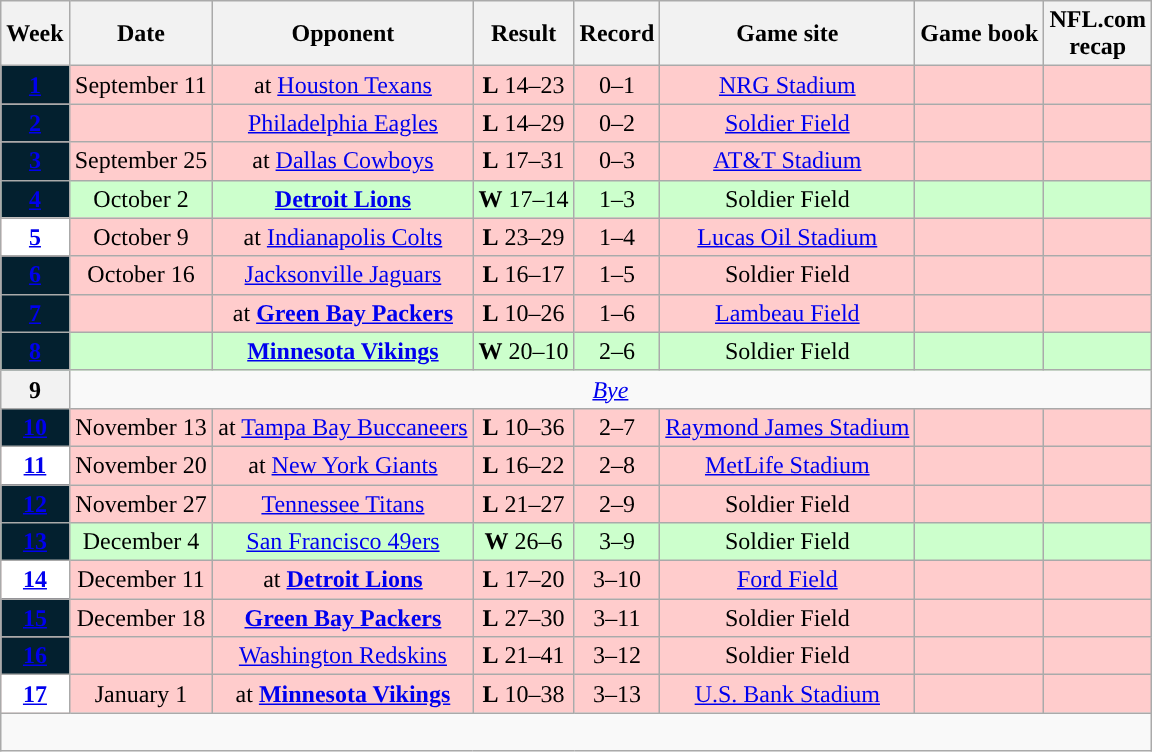<table class="wikitable" style="text-align:center">
<tr>
<th>Week</th>
<th>Date</th>
<th>Opponent</th>
<th>Result</th>
<th>Record</th>
<th>Game site</th>
<th>Game book</th>
<th>NFL.com<br>recap</th>
</tr>
<tr style="background:#fcc">
<th style="background:#03202F; color:white;"><a href='#'><span>1</span></a></th>
<td>September 11</td>
<td>at <a href='#'>Houston Texans</a></td>
<td><strong>L</strong> 14–23</td>
<td>0–1</td>
<td><a href='#'>NRG Stadium</a></td>
<td> </td>
<td></td>
</tr>
<tr style="background:#fcc">
<th style="background:#03202F; color:white;"><a href='#'><span>2</span></a></th>
<td></td>
<td><a href='#'>Philadelphia Eagles</a></td>
<td><strong>L</strong> 14–29</td>
<td>0–2</td>
<td><a href='#'>Soldier Field</a></td>
<td> </td>
<td></td>
</tr>
<tr style="background:#fcc">
<th style="background:#03202F; color:white;"><a href='#'><span>3</span></a></th>
<td>September 25</td>
<td>at <a href='#'>Dallas Cowboys</a></td>
<td><strong>L</strong> 17–31</td>
<td>0–3</td>
<td><a href='#'>AT&T Stadium</a></td>
<td> </td>
<td></td>
</tr>
<tr style="background:#cfc">
<th style="background:#03202F; color:#df6108;"><a href='#'><span>4</span></a></th>
<td>October 2</td>
<td><strong><a href='#'>Detroit Lions</a></strong></td>
<td><strong>W</strong> 17–14</td>
<td>1–3</td>
<td>Soldier Field</td>
<td> </td>
<td></td>
</tr>
<tr style="background:#fcc">
<th style="background:white; color:#03202F;"><a href='#'><span>5</span></a></th>
<td>October 9</td>
<td>at <a href='#'>Indianapolis Colts</a></td>
<td><strong>L</strong> 23–29</td>
<td>1–4</td>
<td><a href='#'>Lucas Oil Stadium</a></td>
<td></td>
<td></td>
</tr>
<tr style="background:#fcc">
<th style="background:#03202F; color:white;"><a href='#'><span>6</span></a></th>
<td>October 16</td>
<td><a href='#'>Jacksonville Jaguars</a></td>
<td><strong>L</strong> 16–17</td>
<td>1–5</td>
<td>Soldier Field</td>
<td></td>
<td></td>
</tr>
<tr style="background:#fcc">
<th style="background:#03202F; color:white;"><a href='#'><span>7</span></a></th>
<td></td>
<td>at <strong><a href='#'>Green Bay Packers</a></strong></td>
<td><strong>L</strong> 10–26</td>
<td>1–6</td>
<td><a href='#'>Lambeau Field</a></td>
<td> </td>
<td></td>
</tr>
<tr style="background:#cfc">
<th style="background:#03202F; color:#df6108;"><a href='#'><span>8</span></a></th>
<td></td>
<td><strong><a href='#'>Minnesota Vikings</a></strong></td>
<td><strong>W</strong> 20–10</td>
<td>2–6</td>
<td>Soldier Field</td>
<td></td>
<td></td>
</tr>
<tr>
<th>9</th>
<td colspan=7><em><a href='#'>Bye</a></em></td>
</tr>
<tr style="background:#fcc">
<th style="background:#03202F; color:white;"><a href='#'><span>10</span></a></th>
<td>November 13</td>
<td>at <a href='#'>Tampa Bay Buccaneers</a></td>
<td><strong>L</strong> 10–36</td>
<td>2–7</td>
<td><a href='#'>Raymond James Stadium</a></td>
<td></td>
<td></td>
</tr>
<tr style="background:#fcc">
<th style="background:white; color:#03202F;"><a href='#'><span>11</span></a></th>
<td>November 20</td>
<td>at <a href='#'>New York Giants</a></td>
<td><strong>L</strong> 16–22</td>
<td>2–8</td>
<td><a href='#'>MetLife Stadium</a></td>
<td> </td>
<td></td>
</tr>
<tr style="background:#fcc">
<th style="background:#03202F; color:white;"><a href='#'><span>12</span></a></th>
<td>November 27</td>
<td><a href='#'>Tennessee Titans</a></td>
<td><strong>L</strong> 21–27</td>
<td>2–9</td>
<td>Soldier Field</td>
<td></td>
<td></td>
</tr>
<tr style="background:#cfc">
<th style="background:#03202F; color:white;"><a href='#'><span>13</span></a></th>
<td>December 4</td>
<td><a href='#'>San Francisco 49ers</a></td>
<td><strong>W</strong> 26–6</td>
<td>3–9</td>
<td>Soldier Field</td>
<td> </td>
<td></td>
</tr>
<tr style="background:#fcc">
<th style="background:white; color:#03202F;"><a href='#'><span>14</span></a></th>
<td>December 11</td>
<td>at <strong><a href='#'>Detroit Lions</a></strong></td>
<td><strong>L</strong> 17–20</td>
<td>3–10</td>
<td><a href='#'>Ford Field</a></td>
<td> </td>
<td></td>
</tr>
<tr style="background:#fcc">
<th style="background:#03202F; color:white;"><a href='#'><span>15</span></a></th>
<td>December 18</td>
<td><strong><a href='#'>Green Bay Packers</a></strong></td>
<td><strong>L</strong> 27–30</td>
<td>3–11</td>
<td>Soldier Field</td>
<td> </td>
<td></td>
</tr>
<tr style="background:#fcc">
<th style="background:#03202F; color:white;"><a href='#'><span>16</span></a></th>
<td></td>
<td><a href='#'>Washington Redskins</a></td>
<td><strong>L</strong> 21–41</td>
<td>3–12</td>
<td>Soldier Field</td>
<td> </td>
<td></td>
</tr>
<tr style="background:#fcc">
<th style="background:white; color:#03202F;"><a href='#'><span>17</span></a></th>
<td>January 1</td>
<td>at <strong><a href='#'>Minnesota Vikings</a></strong></td>
<td><strong>L</strong> 10–38</td>
<td>3–13</td>
<td><a href='#'>U.S. Bank Stadium</a></td>
<td> </td>
<td></td>
</tr>
<tr>
<td colspan=8><br></td>
</tr>
</table>
